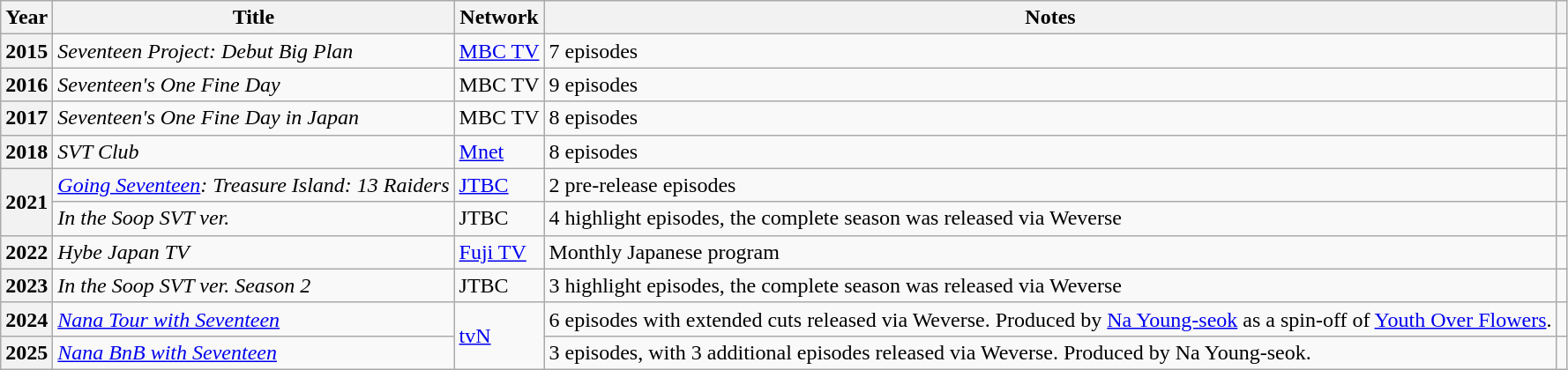<table class="wikitable plainrowheaders sortable">
<tr>
<th scope="col">Year</th>
<th scope="col">Title</th>
<th scope="col">Network</th>
<th scope="col">Notes</th>
<th scope="col" class="unsortable"></th>
</tr>
<tr>
<th scope="row">2015</th>
<td><em>Seventeen Project: Debut Big Plan</em></td>
<td><a href='#'>MBC TV</a></td>
<td>7 episodes</td>
<td style="text-align:center"></td>
</tr>
<tr>
<th scope="row">2016</th>
<td><em>Seventeen's One Fine Day</em></td>
<td>MBC TV</td>
<td>9 episodes</td>
<td style="text-align:center"></td>
</tr>
<tr>
<th scope="row">2017</th>
<td><em>Seventeen's One Fine Day in Japan</em></td>
<td>MBC TV</td>
<td>8 episodes</td>
<td style="text-align:center"></td>
</tr>
<tr>
<th scope="row">2018</th>
<td><em>SVT Club</em></td>
<td><a href='#'>Mnet</a></td>
<td>8 episodes</td>
<td style="text-align:center"></td>
</tr>
<tr>
<th scope="row" rowspan="2">2021</th>
<td><em><a href='#'>Going Seventeen</a>: Treasure Island: 13 Raiders</em></td>
<td><a href='#'>JTBC</a></td>
<td>2 pre-release episodes</td>
<td align="center "></td>
</tr>
<tr>
<td><em>In the Soop SVT ver.</em></td>
<td>JTBC</td>
<td>4 highlight episodes, the complete season was released via Weverse</td>
<td style="text-align:center"></td>
</tr>
<tr>
<th scope="row">2022</th>
<td><em>Hybe Japan TV</em></td>
<td><a href='#'>Fuji TV</a></td>
<td>Monthly Japanese program</td>
<td align="center "></td>
</tr>
<tr>
<th scope="row">2023</th>
<td><em>In the Soop SVT ver. Season 2</em></td>
<td>JTBC</td>
<td>3 highlight episodes, the complete season was released via Weverse</td>
<td style="text-align:center"></td>
</tr>
<tr>
<th scope="row">2024</th>
<td><em><a href='#'>Nana Tour with Seventeen</a></em></td>
<td rowspan="2"><a href='#'>tvN</a></td>
<td>6 episodes with extended cuts released via Weverse. Produced by <a href='#'>Na Young-seok</a> as a spin-off of <a href='#'>Youth Over Flowers</a>.</td>
<td style="text-align:center"></td>
</tr>
<tr>
<th scope="row">2025</th>
<td><em><a href='#'>Nana BnB with Seventeen</a></em></td>
<td>3 episodes, with 3 additional episodes released via Weverse. Produced by Na Young-seok.</td>
<td style="text-align:center"></td>
</tr>
</table>
